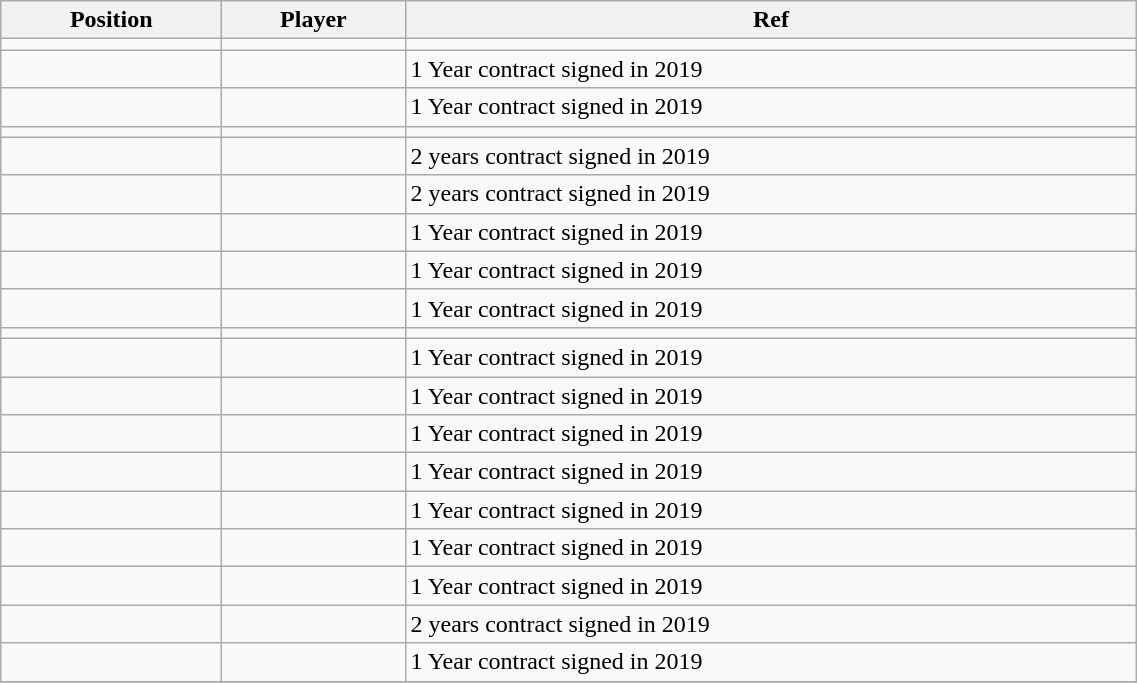<table class="wikitable sortable" style="width:60%; text-align:center; font-size:100%; text-align:left;">
<tr>
<th><strong>Position</strong></th>
<th><strong>Player</strong></th>
<th><strong>Ref</strong></th>
</tr>
<tr>
<td></td>
<td></td>
<td></td>
</tr>
<tr>
<td></td>
<td></td>
<td>1 Year contract signed in 2019 </td>
</tr>
<tr>
<td></td>
<td></td>
<td>1 Year contract signed in 2019 </td>
</tr>
<tr>
<td></td>
<td></td>
<td></td>
</tr>
<tr>
<td></td>
<td></td>
<td>2 years contract signed in 2019 </td>
</tr>
<tr>
<td></td>
<td></td>
<td>2 years contract signed in 2019 </td>
</tr>
<tr>
<td></td>
<td></td>
<td>1 Year contract signed in 2019 </td>
</tr>
<tr>
<td></td>
<td></td>
<td>1 Year contract signed in 2019 </td>
</tr>
<tr>
<td></td>
<td></td>
<td>1 Year contract signed in 2019 </td>
</tr>
<tr>
<td></td>
<td></td>
<td></td>
</tr>
<tr>
<td></td>
<td></td>
<td>1 Year contract signed in 2019 </td>
</tr>
<tr>
<td></td>
<td></td>
<td>1 Year contract signed in 2019 </td>
</tr>
<tr>
<td></td>
<td></td>
<td>1 Year contract signed in 2019 </td>
</tr>
<tr>
<td></td>
<td></td>
<td>1 Year contract signed in 2019 </td>
</tr>
<tr>
<td></td>
<td></td>
<td>1 Year contract signed in 2019 </td>
</tr>
<tr>
<td></td>
<td></td>
<td>1 Year contract signed in 2019 </td>
</tr>
<tr>
<td></td>
<td></td>
<td>1 Year contract signed in 2019 </td>
</tr>
<tr>
<td></td>
<td></td>
<td>2 years contract signed in 2019 </td>
</tr>
<tr>
<td></td>
<td></td>
<td>1 Year contract signed in 2019 </td>
</tr>
<tr>
</tr>
</table>
